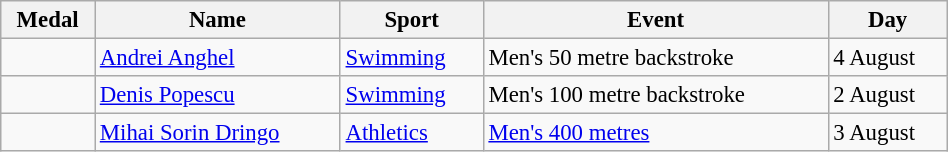<table class="wikitable sortable" style="font-size: 95%; width:50%">
<tr>
<th>Medal</th>
<th>Name</th>
<th>Sport</th>
<th>Event</th>
<th>Day</th>
</tr>
<tr>
<td></td>
<td><a href='#'>Andrei Anghel</a></td>
<td><a href='#'>Swimming</a></td>
<td>Men's 50 metre backstroke</td>
<td>4 August</td>
</tr>
<tr>
<td></td>
<td><a href='#'>Denis Popescu</a></td>
<td><a href='#'>Swimming</a></td>
<td>Men's 100 metre backstroke</td>
<td>2 August</td>
</tr>
<tr>
<td></td>
<td><a href='#'>Mihai Sorin Dringo</a></td>
<td><a href='#'>Athletics</a></td>
<td><a href='#'>Men's 400 metres</a></td>
<td>3 August</td>
</tr>
</table>
